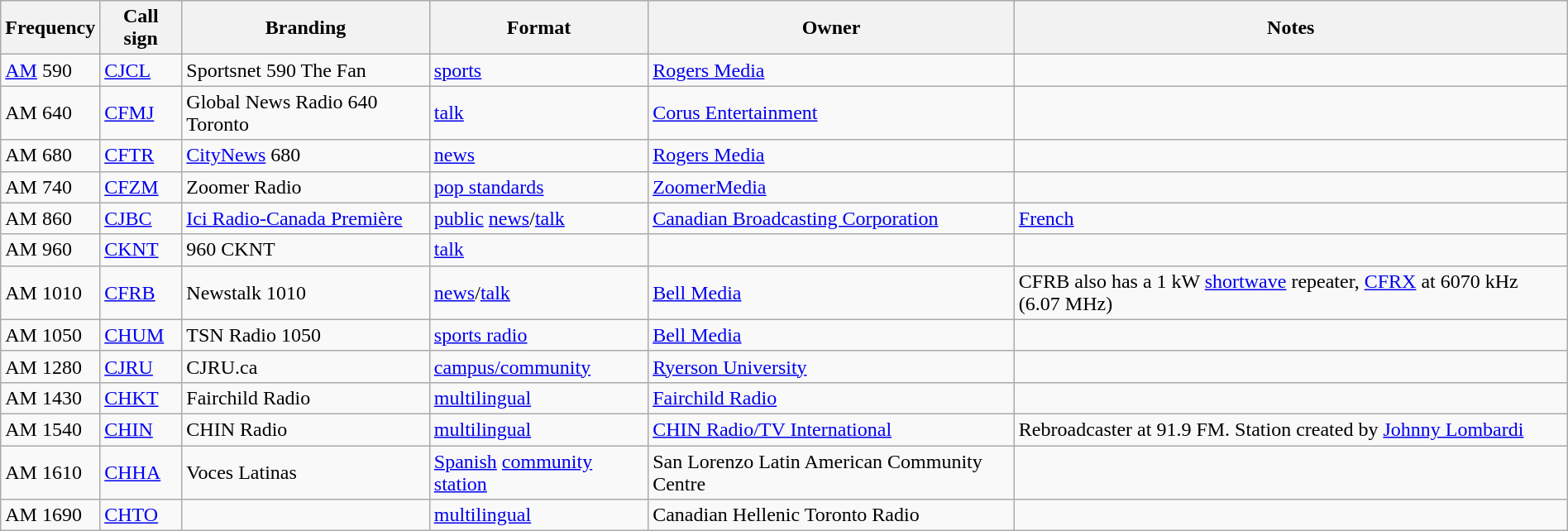<table class="wikitable sortable" width="100%">
<tr>
<th>Frequency</th>
<th>Call sign</th>
<th>Branding</th>
<th>Format</th>
<th>Owner</th>
<th>Notes</th>
</tr>
<tr>
<td><a href='#'>AM</a> 590</td>
<td><a href='#'>CJCL</a></td>
<td>Sportsnet 590 The Fan</td>
<td><a href='#'>sports</a></td>
<td><a href='#'>Rogers Media</a></td>
<td></td>
</tr>
<tr>
<td>AM 640</td>
<td><a href='#'>CFMJ</a></td>
<td>Global News Radio 640 Toronto</td>
<td><a href='#'>talk</a></td>
<td><a href='#'>Corus Entertainment</a></td>
<td></td>
</tr>
<tr>
<td>AM 680</td>
<td><a href='#'>CFTR</a></td>
<td><a href='#'>CityNews</a> 680</td>
<td><a href='#'>news</a></td>
<td><a href='#'>Rogers Media</a></td>
<td></td>
</tr>
<tr>
<td>AM 740</td>
<td><a href='#'>CFZM</a></td>
<td>Zoomer Radio</td>
<td><a href='#'>pop standards</a></td>
<td><a href='#'>ZoomerMedia</a></td>
<td></td>
</tr>
<tr>
<td>AM 860</td>
<td><a href='#'>CJBC</a></td>
<td><a href='#'>Ici Radio-Canada Première</a></td>
<td><a href='#'>public</a> <a href='#'>news</a>/<a href='#'>talk</a></td>
<td><a href='#'>Canadian Broadcasting Corporation</a></td>
<td><a href='#'>French</a></td>
</tr>
<tr>
<td>AM 960</td>
<td><a href='#'>CKNT</a></td>
<td>960 CKNT</td>
<td><a href='#'>talk</a></td>
<td></td>
<td></td>
</tr>
<tr>
<td>AM 1010</td>
<td><a href='#'>CFRB</a></td>
<td>Newstalk 1010</td>
<td><a href='#'>news</a>/<a href='#'>talk</a></td>
<td><a href='#'>Bell Media</a></td>
<td>CFRB also has a 1 kW <a href='#'>shortwave</a> repeater, <a href='#'>CFRX</a> at 6070 kHz (6.07 MHz)</td>
</tr>
<tr>
<td>AM 1050</td>
<td><a href='#'>CHUM</a></td>
<td>TSN Radio 1050</td>
<td><a href='#'>sports radio</a></td>
<td><a href='#'>Bell Media</a></td>
<td></td>
</tr>
<tr>
<td>AM 1280</td>
<td><a href='#'>CJRU</a></td>
<td>CJRU.ca</td>
<td><a href='#'>campus/community</a></td>
<td><a href='#'>Ryerson University</a></td>
<td></td>
</tr>
<tr>
<td>AM 1430</td>
<td><a href='#'>CHKT</a></td>
<td>Fairchild Radio</td>
<td><a href='#'>multilingual</a></td>
<td><a href='#'>Fairchild Radio</a></td>
<td></td>
</tr>
<tr>
<td>AM 1540</td>
<td><a href='#'>CHIN</a></td>
<td>CHIN Radio</td>
<td><a href='#'>multilingual</a></td>
<td><a href='#'>CHIN Radio/TV International</a></td>
<td>Rebroadcaster at 91.9 FM. Station created by <a href='#'>Johnny Lombardi</a></td>
</tr>
<tr>
<td>AM 1610</td>
<td><a href='#'>CHHA</a></td>
<td>Voces Latinas</td>
<td><a href='#'>Spanish</a> <a href='#'>community station</a></td>
<td>San Lorenzo Latin American Community Centre</td>
<td></td>
</tr>
<tr>
<td>AM 1690</td>
<td><a href='#'>CHTO</a></td>
<td></td>
<td><a href='#'>multilingual</a></td>
<td>Canadian Hellenic Toronto Radio</td>
<td></td>
</tr>
</table>
